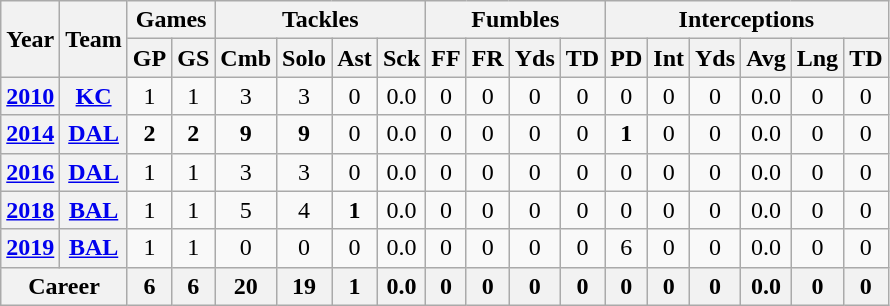<table class=wikitable style="text-align:center;">
<tr>
<th rowspan="2">Year</th>
<th rowspan="2">Team</th>
<th colspan="2">Games</th>
<th colspan="4">Tackles</th>
<th colspan="4">Fumbles</th>
<th colspan="6">Interceptions</th>
</tr>
<tr>
<th>GP</th>
<th>GS</th>
<th>Cmb</th>
<th>Solo</th>
<th>Ast</th>
<th>Sck</th>
<th>FF</th>
<th>FR</th>
<th>Yds</th>
<th>TD</th>
<th>PD</th>
<th>Int</th>
<th>Yds</th>
<th>Avg</th>
<th>Lng</th>
<th>TD</th>
</tr>
<tr>
<th><a href='#'>2010</a></th>
<th><a href='#'>KC</a></th>
<td>1</td>
<td>1</td>
<td>3</td>
<td>3</td>
<td>0</td>
<td>0.0</td>
<td>0</td>
<td>0</td>
<td>0</td>
<td>0</td>
<td>0</td>
<td>0</td>
<td>0</td>
<td>0.0</td>
<td>0</td>
<td>0</td>
</tr>
<tr>
<th><a href='#'>2014</a></th>
<th><a href='#'>DAL</a></th>
<td><strong>2</strong></td>
<td><strong>2</strong></td>
<td><strong>9</strong></td>
<td><strong>9</strong></td>
<td>0</td>
<td>0.0</td>
<td>0</td>
<td>0</td>
<td>0</td>
<td>0</td>
<td><strong>1</strong></td>
<td>0</td>
<td>0</td>
<td>0.0</td>
<td>0</td>
<td>0</td>
</tr>
<tr>
<th><a href='#'>2016</a></th>
<th><a href='#'>DAL</a></th>
<td>1</td>
<td>1</td>
<td>3</td>
<td>3</td>
<td>0</td>
<td>0.0</td>
<td>0</td>
<td>0</td>
<td>0</td>
<td>0</td>
<td>0</td>
<td>0</td>
<td>0</td>
<td>0.0</td>
<td>0</td>
<td>0</td>
</tr>
<tr>
<th><a href='#'>2018</a></th>
<th><a href='#'>BAL</a></th>
<td>1</td>
<td>1</td>
<td>5</td>
<td>4</td>
<td><strong>1</strong></td>
<td>0.0</td>
<td>0</td>
<td>0</td>
<td>0</td>
<td>0</td>
<td>0</td>
<td>0</td>
<td>0</td>
<td>0.0</td>
<td>0</td>
<td>0</td>
</tr>
<tr>
<th><a href='#'>2019</a></th>
<th><a href='#'>BAL</a></th>
<td>1</td>
<td>1</td>
<td>0</td>
<td>0</td>
<td>0</td>
<td>0.0</td>
<td>0</td>
<td>0</td>
<td>0</td>
<td>0</td>
<td>6</td>
<td>0</td>
<td>0</td>
<td>0.0</td>
<td>0</td>
<td>0</td>
</tr>
<tr>
<th colspan="2">Career</th>
<th>6</th>
<th>6</th>
<th>20</th>
<th>19</th>
<th>1</th>
<th>0.0</th>
<th>0</th>
<th>0</th>
<th>0</th>
<th>0</th>
<th>0</th>
<th>0</th>
<th>0</th>
<th>0.0</th>
<th>0</th>
<th>0</th>
</tr>
</table>
